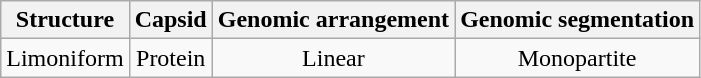<table class="wikitable sortable" style="text-align:center">
<tr>
<th>Structure</th>
<th>Capsid</th>
<th>Genomic arrangement</th>
<th>Genomic segmentation</th>
</tr>
<tr>
<td>Limoniform</td>
<td>Protein</td>
<td>Linear</td>
<td>Monopartite</td>
</tr>
</table>
